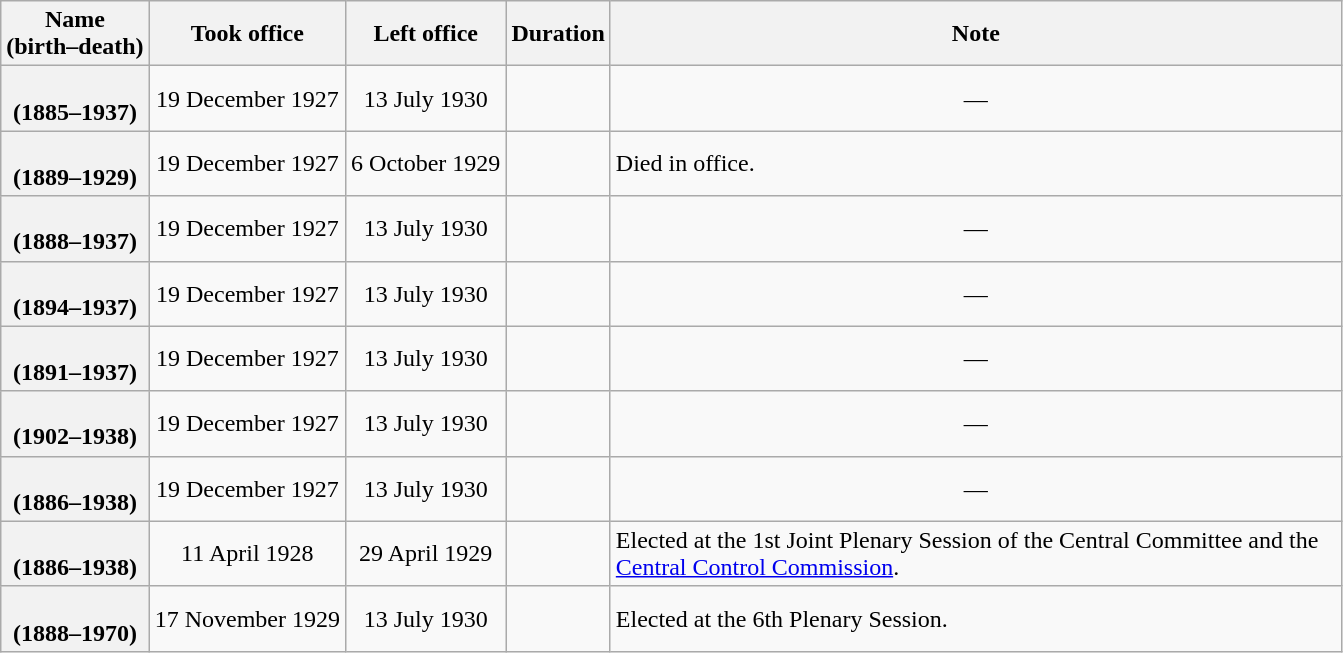<table class="wikitable plainrowheaders sortable" style="text-align:center;" border="1">
<tr>
<th scope="col">Name<br>(birth–death)</th>
<th scope="col">Took office</th>
<th scope="col">Left office</th>
<th scope="col">Duration</th>
<th scope="col" style="width:30em;">Note</th>
</tr>
<tr>
<th scope="row"><br>(1885–1937)</th>
<td>19 December 1927</td>
<td>13 July 1930</td>
<td></td>
<td>—</td>
</tr>
<tr>
<th scope="row"><br>(1889–1929)</th>
<td>19 December 1927</td>
<td>6 October 1929</td>
<td></td>
<td align="left">Died in office.</td>
</tr>
<tr>
<th scope="row"><br>(1888–1937)</th>
<td>19 December 1927</td>
<td>13 July 1930</td>
<td></td>
<td>—</td>
</tr>
<tr>
<th scope="row"><br>(1894–1937)</th>
<td>19 December 1927</td>
<td>13 July 1930</td>
<td></td>
<td>—</td>
</tr>
<tr>
<th scope="row"><br>(1891–1937)</th>
<td>19 December 1927</td>
<td>13 July 1930</td>
<td></td>
<td>—</td>
</tr>
<tr>
<th scope="row"><br>(1902–1938)</th>
<td>19 December 1927</td>
<td>13 July 1930</td>
<td></td>
<td>—</td>
</tr>
<tr>
<th scope="row"><br>(1886–1938)</th>
<td>19 December 1927</td>
<td>13 July 1930</td>
<td></td>
<td>—</td>
</tr>
<tr>
<th scope="row"><br>(1886–1938)</th>
<td>11 April 1928</td>
<td>29 April 1929</td>
<td></td>
<td align="left">Elected at the 1st Joint Plenary Session of the Central Committee and the <a href='#'>Central Control Commission</a>.</td>
</tr>
<tr>
<th scope="row"><br>(1888–1970)</th>
<td>17 November 1929</td>
<td>13 July 1930</td>
<td></td>
<td align="left">Elected at the 6th Plenary Session.</td>
</tr>
</table>
